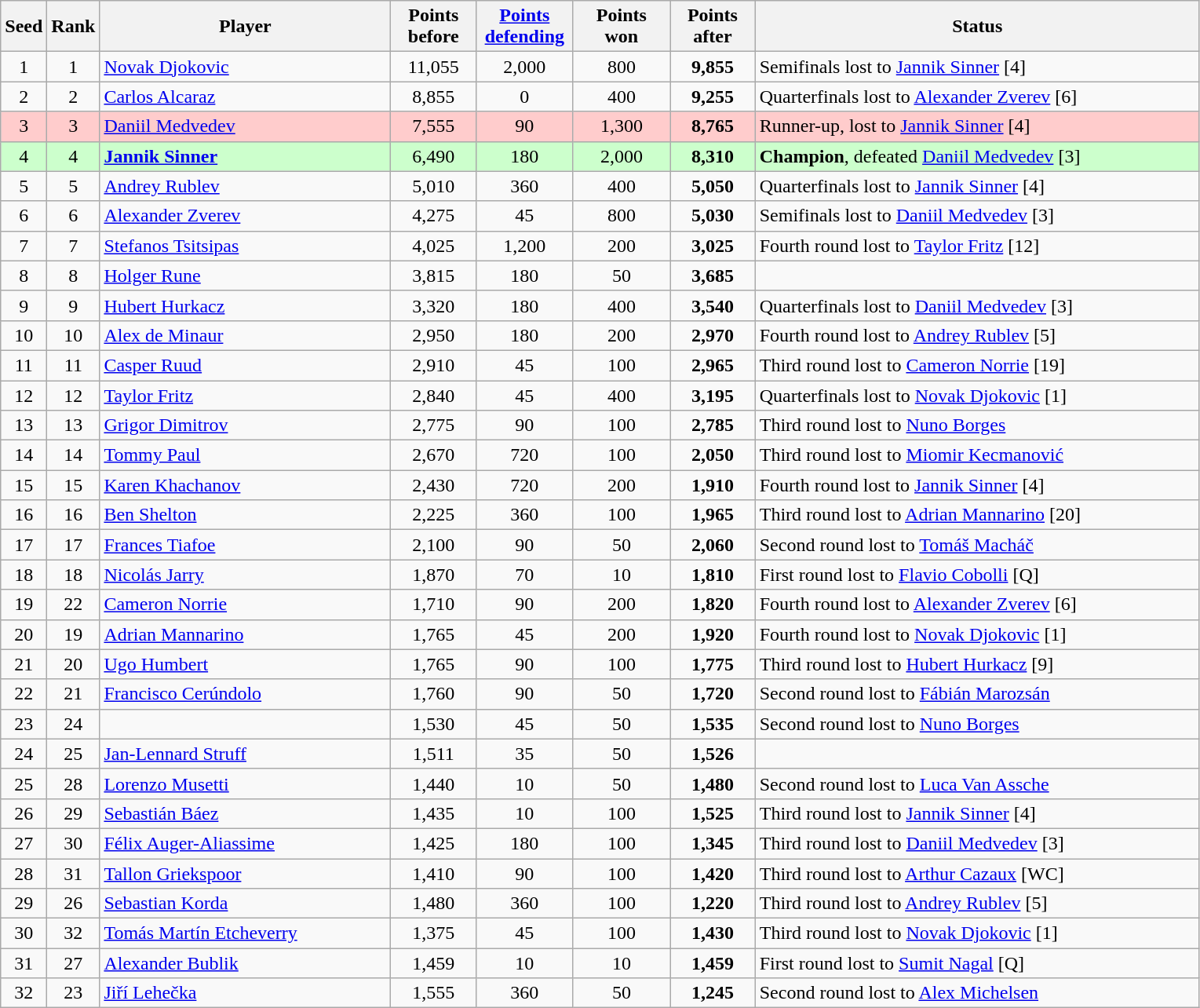<table class="wikitable sortable">
<tr>
<th style="width:30px;">Seed</th>
<th style="width:30px;">Rank</th>
<th style="width:240px;">Player</th>
<th style="width:65px;">Points before</th>
<th style="width:75px;"><a href='#'>Points defending</a></th>
<th style="width:75px;">Points won</th>
<th style="width:65px;">Points after</th>
<th style="width:370px;">Status</th>
</tr>
<tr>
<td style="text-align:center;">1</td>
<td style="text-align:center;">1</td>
<td> <a href='#'>Novak Djokovic</a></td>
<td style="text-align:center;">11,055</td>
<td style="text-align:center;">2,000</td>
<td style="text-align:center;">800</td>
<td style="text-align:center;"><strong>9,855</strong></td>
<td>Semifinals lost to  <a href='#'>Jannik Sinner</a> [4]</td>
</tr>
<tr>
<td style="text-align:center;">2</td>
<td style="text-align:center;">2</td>
<td> <a href='#'>Carlos Alcaraz</a></td>
<td style="text-align:center;">8,855</td>
<td style="text-align:center;">0</td>
<td style="text-align:center;">400</td>
<td style="text-align:center;"><strong>9,255</strong></td>
<td>Quarterfinals lost to  <a href='#'>Alexander Zverev</a> [6]</td>
</tr>
<tr style=background:#FCC>
<td style="text-align:center;">3</td>
<td style="text-align:center;">3</td>
<td> <a href='#'>Daniil Medvedev</a></td>
<td style="text-align:center;">7,555</td>
<td style="text-align:center;">90</td>
<td style="text-align:center;">1,300</td>
<td style="text-align:center;"><strong>8,765</strong></td>
<td>Runner-up, lost to  <a href='#'>Jannik Sinner</a> [4]</td>
</tr>
<tr style=background:#CFC>
<td style="text-align:center;">4</td>
<td style="text-align:center;">4</td>
<td> <strong><a href='#'>Jannik Sinner</a></strong></td>
<td style="text-align:center;">6,490</td>
<td style="text-align:center;">180</td>
<td style="text-align:center;">2,000</td>
<td style="text-align:center;"><strong>8,310</strong></td>
<td><strong>Champion</strong>, defeated  <a href='#'>Daniil Medvedev</a> [3]</td>
</tr>
<tr>
<td style="text-align:center;">5</td>
<td style="text-align:center;">5</td>
<td> <a href='#'>Andrey Rublev</a></td>
<td style="text-align:center;">5,010</td>
<td style="text-align:center;">360</td>
<td style="text-align:center;">400</td>
<td style="text-align:center;"><strong>5,050</strong></td>
<td>Quarterfinals lost to  <a href='#'>Jannik Sinner</a> [4]</td>
</tr>
<tr>
<td style="text-align:center;">6</td>
<td style="text-align:center;">6</td>
<td> <a href='#'>Alexander Zverev</a></td>
<td style="text-align:center;">4,275</td>
<td style="text-align:center;">45</td>
<td style="text-align:center;">800</td>
<td style="text-align:center;"><strong>5,030</strong></td>
<td>Semifinals lost to  <a href='#'>Daniil Medvedev</a> [3]</td>
</tr>
<tr>
<td style="text-align:center;">7</td>
<td style="text-align:center;">7</td>
<td> <a href='#'>Stefanos Tsitsipas</a></td>
<td style="text-align:center;">4,025</td>
<td style="text-align:center;">1,200</td>
<td style="text-align:center;">200</td>
<td style="text-align:center;"><strong>3,025</strong></td>
<td>Fourth round lost to  <a href='#'>Taylor Fritz</a> [12]</td>
</tr>
<tr>
<td style="text-align:center;">8</td>
<td style="text-align:center;">8</td>
<td> <a href='#'>Holger Rune</a></td>
<td style="text-align:center;">3,815</td>
<td style="text-align:center;">180</td>
<td style="text-align:center;">50</td>
<td style="text-align:center;"><strong>3,685</strong></td>
<td></td>
</tr>
<tr>
<td style="text-align:center;">9</td>
<td style="text-align:center;">9</td>
<td> <a href='#'>Hubert Hurkacz</a></td>
<td style="text-align:center;">3,320</td>
<td style="text-align:center;">180</td>
<td style="text-align:center;">400</td>
<td style="text-align:center;"><strong>3,540</strong></td>
<td>Quarterfinals lost to  <a href='#'>Daniil Medvedev</a> [3]</td>
</tr>
<tr>
<td style="text-align:center;">10</td>
<td style="text-align:center;">10</td>
<td> <a href='#'>Alex de Minaur</a></td>
<td style="text-align:center;">2,950</td>
<td style="text-align:center;">180</td>
<td style="text-align:center;">200</td>
<td style="text-align:center;"><strong>2,970</strong></td>
<td>Fourth round lost to  <a href='#'>Andrey Rublev</a> [5]</td>
</tr>
<tr>
<td style="text-align:center;">11</td>
<td style="text-align:center;">11</td>
<td> <a href='#'>Casper Ruud</a></td>
<td style="text-align:center;">2,910</td>
<td style="text-align:center;">45</td>
<td style="text-align:center;">100</td>
<td style="text-align:center;"><strong>2,965</strong></td>
<td>Third round lost to  <a href='#'>Cameron Norrie</a> [19]</td>
</tr>
<tr>
<td style="text-align:center;">12</td>
<td style="text-align:center;">12</td>
<td> <a href='#'>Taylor Fritz</a></td>
<td style="text-align:center;">2,840</td>
<td style="text-align:center;">45</td>
<td style="text-align:center;">400</td>
<td style="text-align:center;"><strong>3,195</strong></td>
<td>Quarterfinals lost to  <a href='#'>Novak Djokovic</a> [1]</td>
</tr>
<tr>
<td style="text-align:center;">13</td>
<td style="text-align:center;">13</td>
<td> <a href='#'>Grigor Dimitrov</a></td>
<td style="text-align:center;">2,775</td>
<td style="text-align:center;">90</td>
<td style="text-align:center;">100</td>
<td style="text-align:center;"><strong>2,785</strong></td>
<td>Third round lost to  <a href='#'>Nuno Borges</a></td>
</tr>
<tr>
<td style="text-align:center;">14</td>
<td style="text-align:center;">14</td>
<td> <a href='#'>Tommy Paul</a></td>
<td style="text-align:center;">2,670</td>
<td style="text-align:center;">720</td>
<td style="text-align:center;">100</td>
<td style="text-align:center;"><strong>2,050</strong></td>
<td>Third round lost to  <a href='#'>Miomir Kecmanović</a></td>
</tr>
<tr>
<td style="text-align:center;">15</td>
<td style="text-align:center;">15</td>
<td> <a href='#'>Karen Khachanov</a></td>
<td style="text-align:center;">2,430</td>
<td style="text-align:center;">720</td>
<td style="text-align:center;">200</td>
<td style="text-align:center;"><strong>1,910</strong></td>
<td>Fourth round lost to  <a href='#'>Jannik Sinner</a> [4]</td>
</tr>
<tr>
<td style="text-align:center;">16</td>
<td style="text-align:center;">16</td>
<td> <a href='#'>Ben Shelton</a></td>
<td style="text-align:center;">2,225</td>
<td style="text-align:center;">360</td>
<td style="text-align:center;">100</td>
<td style="text-align:center;"><strong>1,965</strong></td>
<td>Third round lost to  <a href='#'>Adrian Mannarino</a> [20]</td>
</tr>
<tr>
<td style="text-align:center;">17</td>
<td style="text-align:center;">17</td>
<td> <a href='#'>Frances Tiafoe</a></td>
<td style="text-align:center;">2,100</td>
<td style="text-align:center;">90</td>
<td style="text-align:center;">50</td>
<td style="text-align:center;"><strong>2,060</strong></td>
<td>Second round lost to  <a href='#'>Tomáš Macháč</a></td>
</tr>
<tr>
<td style="text-align:center;">18</td>
<td style="text-align:center;">18</td>
<td> <a href='#'>Nicolás Jarry</a></td>
<td style="text-align:center;">1,870</td>
<td style="text-align:center;">70</td>
<td style="text-align:center;">10</td>
<td style="text-align:center;"><strong>1,810</strong></td>
<td>First round lost to  <a href='#'>Flavio Cobolli</a> [Q]</td>
</tr>
<tr>
<td style="text-align:center;">19</td>
<td style="text-align:center;">22</td>
<td> <a href='#'>Cameron Norrie</a></td>
<td style="text-align:center;">1,710</td>
<td style="text-align:center;">90</td>
<td style="text-align:center;">200</td>
<td style="text-align:center;"><strong>1,820</strong></td>
<td>Fourth round lost to  <a href='#'>Alexander Zverev</a> [6]</td>
</tr>
<tr>
<td style="text-align:center;">20</td>
<td style="text-align:center;">19</td>
<td> <a href='#'>Adrian Mannarino</a></td>
<td style="text-align:center;">1,765</td>
<td style="text-align:center;">45</td>
<td style="text-align:center;">200</td>
<td style="text-align:center;"><strong>1,920</strong></td>
<td>Fourth round lost to  <a href='#'>Novak Djokovic</a> [1]</td>
</tr>
<tr>
<td style="text-align:center;">21</td>
<td style="text-align:center;">20</td>
<td> <a href='#'>Ugo Humbert</a></td>
<td style="text-align:center;">1,765</td>
<td style="text-align:center;">90</td>
<td style="text-align:center;">100</td>
<td style="text-align:center;"><strong>1,775</strong></td>
<td>Third round lost to  <a href='#'>Hubert Hurkacz</a> [9]</td>
</tr>
<tr>
<td style="text-align:center;">22</td>
<td style="text-align:center;">21</td>
<td> <a href='#'>Francisco Cerúndolo</a></td>
<td style="text-align:center;">1,760</td>
<td style="text-align:center;">90</td>
<td style="text-align:center;">50</td>
<td style="text-align:center;"><strong>1,720</strong></td>
<td>Second round lost to  <a href='#'>Fábián Marozsán</a></td>
</tr>
<tr>
<td style="text-align:center;">23</td>
<td style="text-align:center;">24</td>
<td></td>
<td style="text-align:center;">1,530</td>
<td style="text-align:center;">45</td>
<td style="text-align:center;">50</td>
<td style="text-align:center;"><strong>1,535</strong></td>
<td>Second round lost to  <a href='#'>Nuno Borges</a></td>
</tr>
<tr>
<td style="text-align:center;">24</td>
<td style="text-align:center;">25</td>
<td> <a href='#'>Jan-Lennard Struff</a></td>
<td style="text-align:center;">1,511</td>
<td style="text-align:center;">35</td>
<td style="text-align:center;">50</td>
<td style="text-align:center;"><strong>1,526</strong></td>
<td></td>
</tr>
<tr>
<td style="text-align:center;">25</td>
<td style="text-align:center;">28</td>
<td> <a href='#'>Lorenzo Musetti</a></td>
<td style="text-align:center;">1,440</td>
<td style="text-align:center;">10</td>
<td style="text-align:center;">50</td>
<td style="text-align:center;"><strong>1,480</strong></td>
<td>Second round lost to  <a href='#'>Luca Van Assche</a></td>
</tr>
<tr>
<td style="text-align:center;">26</td>
<td style="text-align:center;">29</td>
<td> <a href='#'>Sebastián Báez</a></td>
<td style="text-align:center;">1,435</td>
<td style="text-align:center;">10</td>
<td style="text-align:center;">100</td>
<td style="text-align:center;"><strong>1,525</strong></td>
<td>Third round lost to  <a href='#'>Jannik Sinner</a> [4]</td>
</tr>
<tr>
<td style="text-align:center;">27</td>
<td style="text-align:center;">30</td>
<td> <a href='#'>Félix Auger-Aliassime</a></td>
<td style="text-align:center;">1,425</td>
<td style="text-align:center;">180</td>
<td style="text-align:center;">100</td>
<td style="text-align:center;"><strong>1,345</strong></td>
<td>Third round lost to  <a href='#'>Daniil Medvedev</a> [3]</td>
</tr>
<tr>
<td style="text-align:center;">28</td>
<td style="text-align:center;">31</td>
<td> <a href='#'>Tallon Griekspoor</a></td>
<td style="text-align:center;">1,410</td>
<td style="text-align:center;">90</td>
<td style="text-align:center;">100</td>
<td style="text-align:center;"><strong>1,420</strong></td>
<td>Third round lost to  <a href='#'>Arthur Cazaux</a> [WC]</td>
</tr>
<tr>
<td style="text-align:center;">29</td>
<td style="text-align:center;">26</td>
<td> <a href='#'>Sebastian Korda</a></td>
<td style="text-align:center;">1,480</td>
<td style="text-align:center;">360</td>
<td style="text-align:center;">100</td>
<td style="text-align:center;"><strong>1,220</strong></td>
<td>Third round lost to  <a href='#'>Andrey Rublev</a> [5]</td>
</tr>
<tr>
<td style="text-align:center;">30</td>
<td style="text-align:center;">32</td>
<td> <a href='#'>Tomás Martín Etcheverry</a></td>
<td style="text-align:center;">1,375</td>
<td style="text-align:center;">45</td>
<td style="text-align:center;">100</td>
<td style="text-align:center;"><strong>1,430</strong></td>
<td>Third round lost to  <a href='#'>Novak Djokovic</a> [1]</td>
</tr>
<tr>
<td style="text-align:center;">31</td>
<td style="text-align:center;">27</td>
<td> <a href='#'>Alexander Bublik</a></td>
<td style="text-align:center;">1,459</td>
<td style="text-align:center;">10</td>
<td style="text-align:center;">10</td>
<td style="text-align:center;"><strong>1,459</strong></td>
<td>First round lost to  <a href='#'>Sumit Nagal</a> [Q]</td>
</tr>
<tr>
<td style="text-align:center;">32</td>
<td style="text-align:center;">23</td>
<td> <a href='#'>Jiří Lehečka</a></td>
<td style="text-align:center;">1,555</td>
<td style="text-align:center;">360</td>
<td style="text-align:center;">50</td>
<td style="text-align:center;"><strong>1,245</strong></td>
<td>Second round lost to  <a href='#'>Alex Michelsen</a></td>
</tr>
</table>
